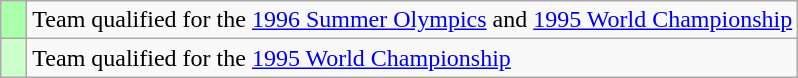<table class="wikitable" style="text-align: left;">
<tr>
<td width=10px bgcolor=#AAFFAA></td>
<td>Team qualified for the <a href='#'>1996 Summer Olympics</a> and <a href='#'>1995 World Championship</a></td>
</tr>
<tr>
<td width=10px bgcolor=#ccffcc></td>
<td>Team qualified for the <a href='#'>1995 World Championship</a></td>
</tr>
</table>
